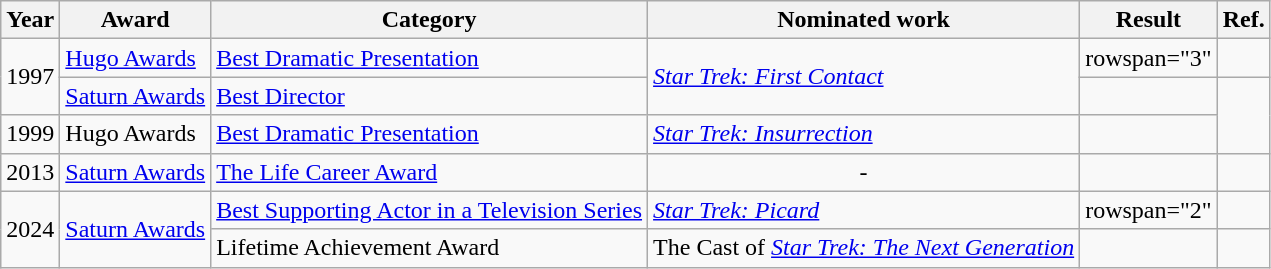<table class="wikitable">
<tr>
<th>Year</th>
<th>Award</th>
<th>Category</th>
<th>Nominated work</th>
<th>Result</th>
<th>Ref.</th>
</tr>
<tr>
<td rowspan="2">1997</td>
<td><a href='#'>Hugo Awards</a></td>
<td><a href='#'>Best Dramatic Presentation</a></td>
<td rowspan="2"><em><a href='#'>Star Trek: First Contact</a></em></td>
<td>rowspan="3" </td>
<td></td>
</tr>
<tr>
<td><a href='#'>Saturn Awards</a></td>
<td><a href='#'>Best Director</a></td>
<td></td>
</tr>
<tr>
<td>1999</td>
<td>Hugo Awards</td>
<td><a href='#'>Best Dramatic Presentation</a></td>
<td><em><a href='#'>Star Trek: Insurrection</a></em></td>
<td></td>
</tr>
<tr>
<td>2013</td>
<td><a href='#'>Saturn Awards</a></td>
<td><a href='#'>The Life Career Award</a></td>
<td style="text-align: center;">-</td>
<td></td>
<td></td>
</tr>
<tr>
<td rowspan="2">2024</td>
<td rowspan="2"><a href='#'>Saturn Awards</a></td>
<td><a href='#'>Best Supporting Actor in a Television Series</a></td>
<td><em><a href='#'>Star Trek: Picard</a></em></td>
<td>rowspan="2" </td>
<td></td>
</tr>
<tr>
<td>Lifetime Achievement Award</td>
<td>The Cast of <em><a href='#'>Star Trek: The Next Generation</a></em></td>
<td></td>
</tr>
</table>
